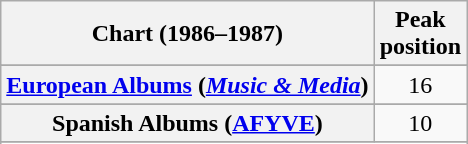<table class="wikitable sortable plainrowheaders" style="text-align:center">
<tr>
<th scope="col">Chart (1986–1987)</th>
<th scope="col">Peak<br>position</th>
</tr>
<tr>
</tr>
<tr>
</tr>
<tr>
</tr>
<tr>
<th scope="row"><a href='#'>European Albums</a> (<em><a href='#'>Music & Media</a></em>)</th>
<td>16</td>
</tr>
<tr>
</tr>
<tr>
</tr>
<tr>
<th scope="row">Spanish Albums (<a href='#'>AFYVE</a>)</th>
<td>10</td>
</tr>
<tr>
</tr>
<tr>
</tr>
<tr>
</tr>
<tr>
</tr>
<tr>
</tr>
<tr>
</tr>
</table>
